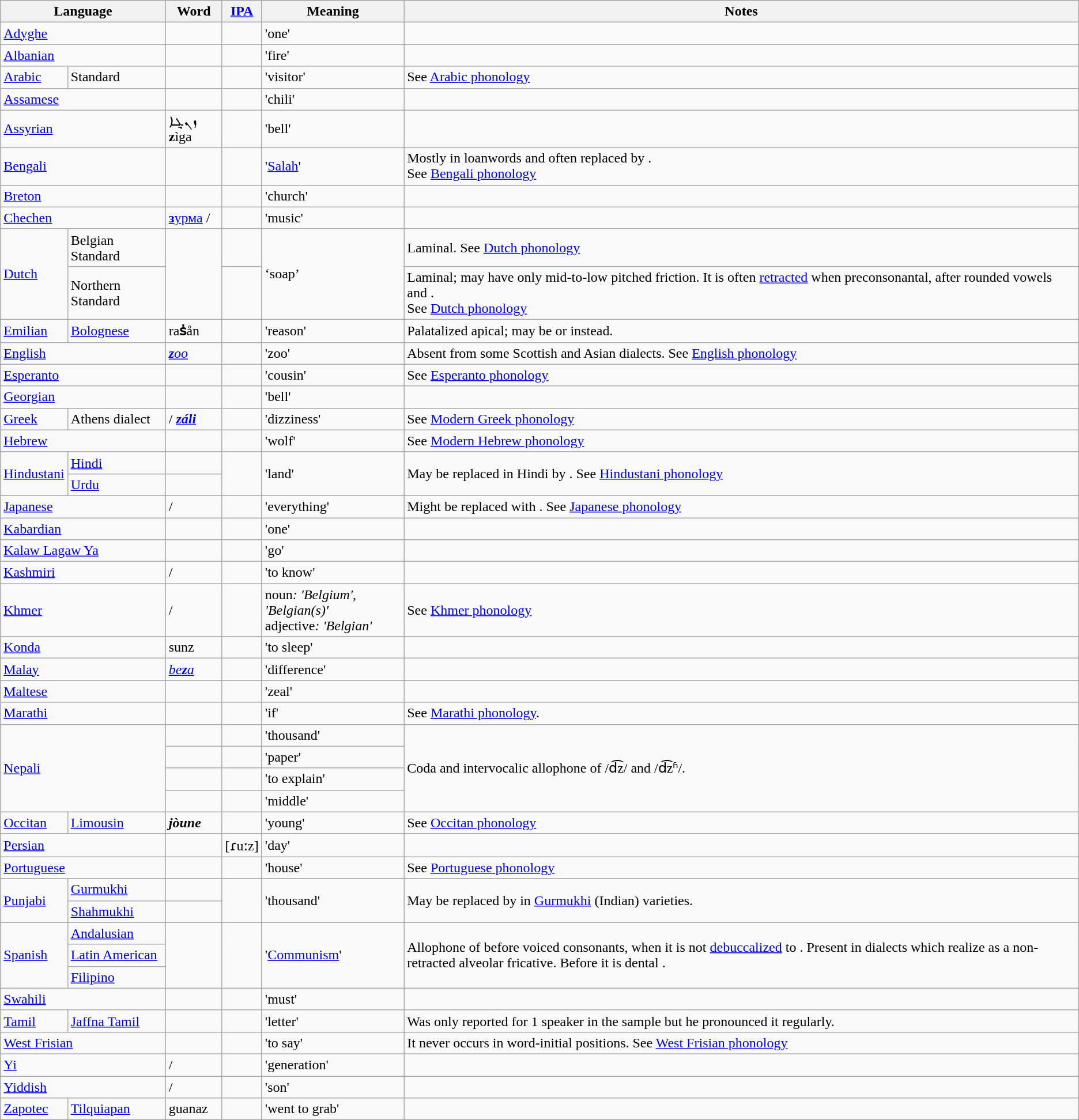<table class="wikitable">
<tr>
<th colspan=2>Language</th>
<th>Word</th>
<th><a href='#'>IPA</a></th>
<th>Meaning</th>
<th>Notes</th>
</tr>
<tr>
<td colspan=2><a href='#'>Adyghe</a></td>
<td></td>
<td></td>
<td>'one'</td>
<td></td>
</tr>
<tr>
<td colspan=2><a href='#'>Albanian</a></td>
<td></td>
<td></td>
<td>'fire'</td>
<td></td>
</tr>
<tr>
<td><a href='#'>Arabic</a></td>
<td>Standard</td>
<td></td>
<td></td>
<td>'visitor'</td>
<td>See <a href='#'>Arabic phonology</a></td>
</tr>
<tr>
<td colspan=2><a href='#'>Assamese</a></td>
<td></td>
<td></td>
<td>'chili'</td>
<td></td>
</tr>
<tr>
<td colspan=2><a href='#'>Assyrian</a></td>
<td>ܙܢ̱ܓܐ <strong>z</strong>ìga</td>
<td></td>
<td>'bell'</td>
<td></td>
</tr>
<tr>
<td colspan=2><a href='#'>Bengali</a></td>
<td></td>
<td></td>
<td>'<a href='#'>Salah</a>'</td>
<td>Mostly in loanwords and often replaced by . <br> See <a href='#'>Bengali phonology</a></td>
</tr>
<tr>
<td colspan=2><a href='#'>Breton</a></td>
<td></td>
<td></td>
<td>'church'</td>
<td></td>
</tr>
<tr>
<td colspan=2><a href='#'>Chechen</a></td>
<td><a href='#'><strong>з</strong>урма</a> / </td>
<td></td>
<td>'music'</td>
<td></td>
</tr>
<tr>
<td rowspan=2><a href='#'>Dutch</a></td>
<td>Belgian Standard</td>
<td rowspan=2></td>
<td></td>
<td rowspan=2>‘soap’</td>
<td>Laminal. See <a href='#'>Dutch phonology</a></td>
</tr>
<tr>
<td>Northern Standard</td>
<td></td>
<td>Laminal; may have only mid-to-low pitched friction. It is often <a href='#'>retracted</a> when preconsonantal, after rounded vowels and . <br> See <a href='#'>Dutch phonology</a></td>
</tr>
<tr>
<td><a href='#'>Emilian</a></td>
<td><a href='#'>Bolognese</a></td>
<td>ra<strong>ṡ</strong>ån</td>
<td></td>
<td>'reason'</td>
<td>Palatalized apical; may be  or  instead.</td>
</tr>
<tr>
<td colspan=2><a href='#'>English</a></td>
<td><em><a href='#'><strong>z</strong>oo</a></em></td>
<td></td>
<td>'zoo'</td>
<td>Absent from some Scottish and Asian dialects. See <a href='#'>English phonology</a></td>
</tr>
<tr>
<td colspan="2"><a href='#'>Esperanto</a></td>
<td></td>
<td></td>
<td>'cousin'</td>
<td>See <a href='#'>Esperanto phonology</a></td>
</tr>
<tr>
<td colspan=2><a href='#'>Georgian</a></td>
<td></td>
<td></td>
<td>'bell'</td>
<td></td>
</tr>
<tr>
<td><a href='#'>Greek</a></td>
<td>Athens dialect</td>
<td> / <a href='#'><strong><em>z<strong>áli<em></a></td>
<td></td>
<td>'dizziness'</td>
<td>See <a href='#'>Modern Greek phonology</a></td>
</tr>
<tr>
<td colspan=2><a href='#'>Hebrew</a></td>
<td></td>
<td></td>
<td>'wolf'</td>
<td>See <a href='#'>Modern Hebrew phonology</a></td>
</tr>
<tr>
<td rowspan=2><a href='#'>Hindustani</a></td>
<td><a href='#'>Hindi</a></td>
<td></td>
<td rowspan=2></td>
<td rowspan=2>'land'</td>
<td rowspan=2>May be replaced in Hindi by . See <a href='#'>Hindustani phonology</a></td>
</tr>
<tr>
<td><a href='#'>Urdu</a></td>
<td></td>
</tr>
<tr>
<td colspan=2><a href='#'>Japanese</a></td>
<td> / </td>
<td></td>
<td>'everything'</td>
<td>Might be replaced with . See <a href='#'>Japanese phonology</a></td>
</tr>
<tr>
<td colspan=2><a href='#'>Kabardian</a></td>
<td></td>
<td></td>
<td>'one'</td>
<td></td>
</tr>
<tr>
<td colspan=2><a href='#'>Kalaw Lagaw Ya</a></td>
<td></td>
<td></td>
<td>'go'</td>
<td></td>
</tr>
<tr>
<td colspan=2><a href='#'>Kashmiri</a></td>
<td> / </td>
<td></td>
<td>'to know'</td>
<td></td>
</tr>
<tr>
<td colspan="2"><a href='#'>Khmer</a></td>
<td> / </td>
<td></td>
<td></em>noun<em>: 'Belgium', 'Belgian(s)'<br></em>adjective<em>: 'Belgian'</td>
<td>See <a href='#'>Khmer phonology</a></td>
</tr>
<tr>
<td colspan=2><a href='#'>Konda</a></td>
<td></em>sun</strong>z</em></strong></td>
<td></td>
<td>'to sleep'</td>
<td></td>
</tr>
<tr>
<td colspan=2><a href='#'>Malay</a></td>
<td><a href='#'><em>be<strong>z</strong>a</em></a></td>
<td></td>
<td>'difference'</td>
<td></td>
</tr>
<tr>
<td colspan=2><a href='#'>Maltese</a></td>
<td></td>
<td></td>
<td>'zeal'</td>
<td></td>
</tr>
<tr>
<td colspan=2><a href='#'>Marathi</a></td>
<td></td>
<td></td>
<td>'if'</td>
<td>See <a href='#'>Marathi phonology</a>.</td>
</tr>
<tr>
<td colspan=2 rowspan=4><a href='#'>Nepali</a></td>
<td></td>
<td></td>
<td>'thousand'</td>
<td rowspan=4>Coda and intervocalic allophone of /d͡z/ and /d͡zʱ/.</td>
</tr>
<tr>
<td></td>
<td></td>
<td>'paper'</td>
</tr>
<tr>
<td></td>
<td></td>
<td>'to explain'</td>
</tr>
<tr>
<td></td>
<td></td>
<td>'middle'</td>
</tr>
<tr>
<td><a href='#'>Occitan</a></td>
<td><a href='#'>Limousin</a></td>
<td><strong><em>j<strong>òune<em></td>
<td></td>
<td>'young'</td>
<td>See <a href='#'>Occitan phonology</a></td>
</tr>
<tr>
<td colspan="2"><a href='#'>Persian</a></td>
<td></td>
<td>[ɾuːz]</td>
<td>'day'</td>
<td></td>
</tr>
<tr>
<td colspan=2><a href='#'>Portuguese</a></td>
<td></td>
<td></td>
<td>'house'</td>
<td>See <a href='#'>Portuguese phonology</a></td>
</tr>
<tr>
<td rowspan=2><a href='#'>Punjabi</a></td>
<td><a href='#'>Gurmukhi</a></td>
<td></td>
<td rowspan=2></td>
<td rowspan=2>'thousand'</td>
<td rowspan=2>May be replaced by  in <a href='#'>Gurmukhi</a> (Indian) varieties.</td>
</tr>
<tr>
<td><a href='#'>Shahmukhi</a></td>
<td></td>
</tr>
<tr>
<td rowspan="3"><a href='#'>Spanish</a></td>
<td><a href='#'>Andalusian</a></td>
<td rowspan=3></td>
<td rowspan=3></td>
<td rowspan=3>'<a href='#'>Communism</a>'</td>
<td rowspan=3>Allophone of  before voiced consonants, when it is not <a href='#'>debuccalized</a> to . Present in dialects which realize  as a non-retracted alveolar fricative. Before  it is dental .</td>
</tr>
<tr>
<td><a href='#'>Latin American</a></td>
</tr>
<tr>
<td><a href='#'>Filipino</a></td>
</tr>
<tr>
<td colspan=2><a href='#'>Swahili</a></td>
<td></td>
<td></td>
<td>'must'</td>
<td></td>
</tr>
<tr>
<td><a href='#'>Tamil</a></td>
<td><a href='#'>Jaffna Tamil</a></td>
<td></td>
<td></td>
<td>'letter'</td>
<td>Was only reported for 1 speaker in the sample but he pronounced it regularly.</td>
</tr>
<tr>
<td colspan=2><a href='#'>West Frisian</a></td>
<td></td>
<td></td>
<td>'to say'</td>
<td>It never occurs in word-initial positions. See <a href='#'>West Frisian phonology</a></td>
</tr>
<tr>
<td colspan=2><a href='#'>Yi</a></td>
<td> / </td>
<td></td>
<td>'generation'</td>
<td></td>
</tr>
<tr>
<td colspan=2><a href='#'>Yiddish</a></td>
<td> / </td>
<td></td>
<td>'son'</td>
<td></td>
</tr>
<tr>
<td><a href='#'>Zapotec</a></td>
<td><a href='#'>Tilquiapan</a></td>
<td></em>guana</strong>z</em></strong></td>
<td></td>
<td>'went to grab'</td>
<td></td>
</tr>
</table>
